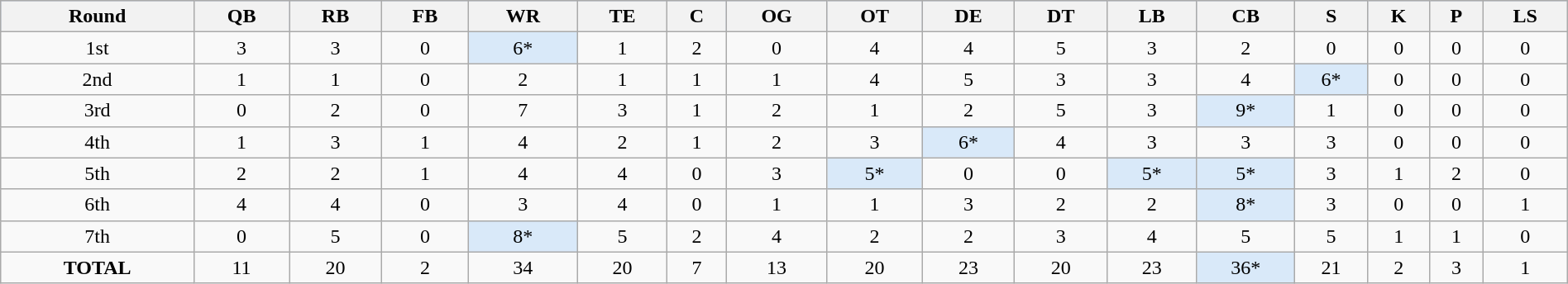<table class="wikitable sortable sortable"  style="width: 100%; text-align:center;">
<tr style="background:#A8BDEC;">
<th>Round</th>
<th>QB</th>
<th>RB</th>
<th>FB</th>
<th>WR</th>
<th>TE</th>
<th>C</th>
<th>OG</th>
<th>OT</th>
<th>DE</th>
<th>DT</th>
<th>LB</th>
<th>CB</th>
<th>S</th>
<th>K</th>
<th>P</th>
<th>LS</th>
</tr>
<tr>
<td>1st</td>
<td>3</td>
<td>3</td>
<td>0</td>
<td style="background:#d9e9f9;">6*</td>
<td>1</td>
<td>2</td>
<td>0</td>
<td>4</td>
<td>4</td>
<td>5</td>
<td>3</td>
<td>2</td>
<td>0</td>
<td>0</td>
<td>0</td>
<td>0</td>
</tr>
<tr>
<td>2nd</td>
<td>1</td>
<td>1</td>
<td>0</td>
<td>2</td>
<td>1</td>
<td>1</td>
<td>1</td>
<td>4</td>
<td>5</td>
<td>3</td>
<td>3</td>
<td>4</td>
<td style="background:#d9e9f9;">6*</td>
<td>0</td>
<td>0</td>
<td>0</td>
</tr>
<tr>
<td>3rd</td>
<td>0</td>
<td>2</td>
<td>0</td>
<td>7</td>
<td>3</td>
<td>1</td>
<td>2</td>
<td>1</td>
<td>2</td>
<td>5</td>
<td>3</td>
<td style="background:#d9e9f9;">9*</td>
<td>1</td>
<td>0</td>
<td>0</td>
<td>0</td>
</tr>
<tr>
<td>4th</td>
<td>1</td>
<td>3</td>
<td>1</td>
<td>4</td>
<td>2</td>
<td>1</td>
<td>2</td>
<td>3</td>
<td style="background:#d9e9f9;">6*</td>
<td>4</td>
<td>3</td>
<td>3</td>
<td>3</td>
<td>0</td>
<td>0</td>
<td>0</td>
</tr>
<tr ">
<td>5th</td>
<td>2</td>
<td>2</td>
<td>1</td>
<td>4</td>
<td>4</td>
<td>0</td>
<td>3</td>
<td style="background:#d9e9f9;">5*</td>
<td>0</td>
<td>0</td>
<td style="background:#d9e9f9;">5*</td>
<td style="background:#d9e9f9;">5*</td>
<td>3</td>
<td>1</td>
<td>2</td>
<td>0</td>
</tr>
<tr>
<td>6th</td>
<td>4</td>
<td>4</td>
<td>0</td>
<td>3</td>
<td>4</td>
<td>0</td>
<td>1</td>
<td>1</td>
<td>3</td>
<td>2</td>
<td>2</td>
<td style="background:#d9e9f9;">8*</td>
<td>3</td>
<td>0</td>
<td>0</td>
<td>1</td>
</tr>
<tr>
<td>7th</td>
<td>0</td>
<td>5</td>
<td>0</td>
<td style="background:#d9e9f9;">8*</td>
<td>5</td>
<td>2</td>
<td>4</td>
<td>2</td>
<td>2</td>
<td>3</td>
<td>4</td>
<td>5</td>
<td>5</td>
<td>1</td>
<td>1</td>
<td>0</td>
</tr>
<tr class="sortbottom" style="background:#eeeee;">
<td><strong>TOTAL</strong></td>
<td>11</td>
<td>20</td>
<td>2</td>
<td>34</td>
<td>20</td>
<td>7</td>
<td>13</td>
<td>20</td>
<td>23</td>
<td>20</td>
<td>23</td>
<td style="background:#d9e9f9;">36*</td>
<td>21</td>
<td>2</td>
<td>3</td>
<td>1</td>
</tr>
</table>
